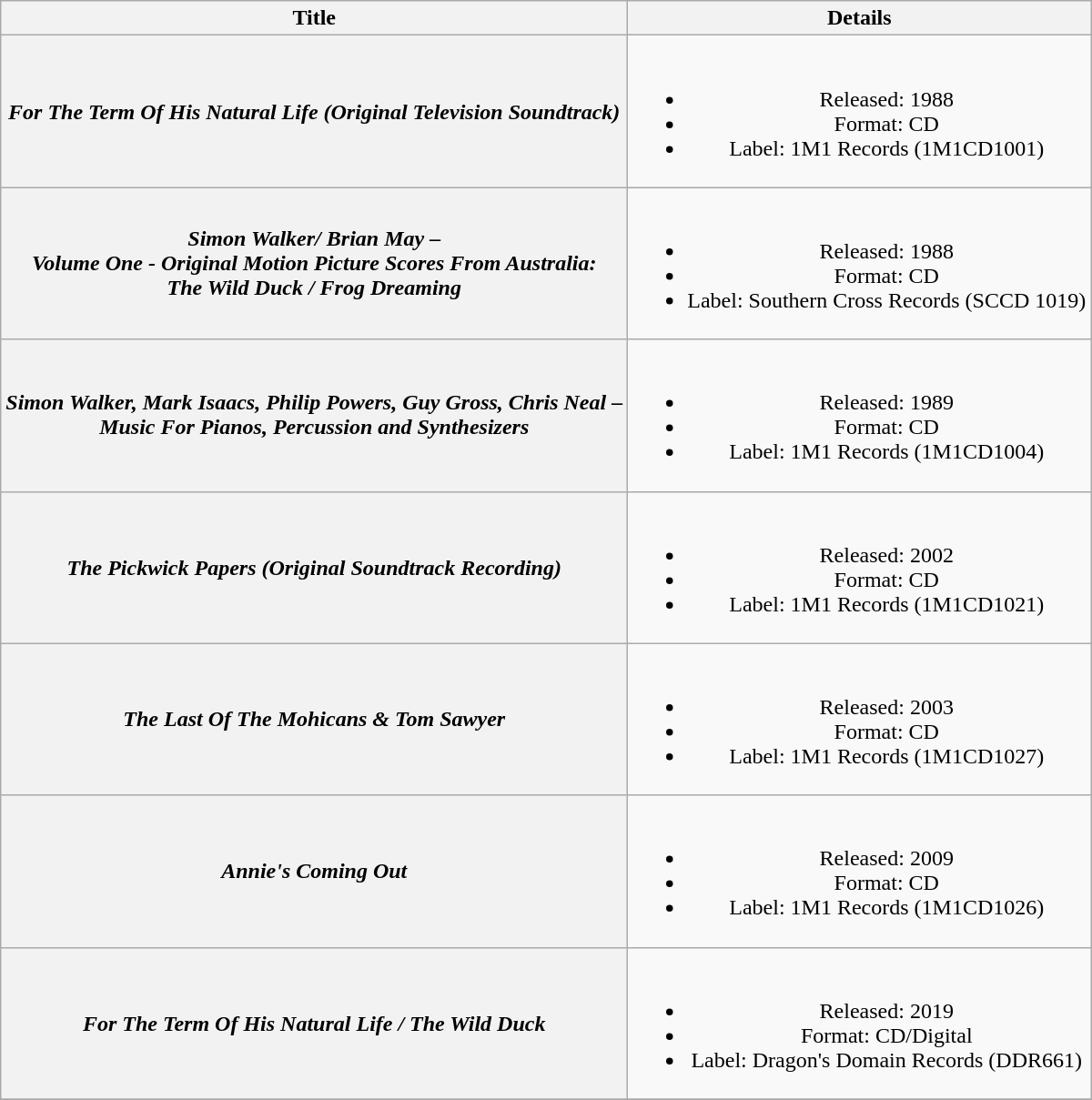<table class="wikitable plainrowheaders" style="text-align:center;" border="1">
<tr>
<th>Title</th>
<th>Details</th>
</tr>
<tr>
<th scope="row"><em>For The Term Of His Natural Life (Original Television Soundtrack)</em></th>
<td><br><ul><li>Released: 1988</li><li>Format: CD</li><li>Label: 1M1 Records (1M1CD1001)</li></ul></td>
</tr>
<tr>
<th scope="row"><em>Simon Walker/ Brian May –<br>Volume One - Original Motion Picture Scores From Australia:<br>The Wild Duck / Frog Dreaming</em></th>
<td><br><ul><li>Released: 1988</li><li>Format: CD</li><li>Label: Southern Cross Records (SCCD 1019)</li></ul></td>
</tr>
<tr>
<th scope="row"><em>Simon Walker, Mark Isaacs, Philip Powers, Guy Gross, Chris Neal –<br>Music For Pianos, Percussion and Synthesizers</em></th>
<td><br><ul><li>Released: 1989</li><li>Format: CD</li><li>Label: 1M1 Records (1M1CD1004)</li></ul></td>
</tr>
<tr>
<th scope="row"><em>The Pickwick Papers (Original Soundtrack Recording)</em></th>
<td><br><ul><li>Released: 2002</li><li>Format: CD</li><li>Label: 1M1 Records (1M1CD1021)</li></ul></td>
</tr>
<tr>
<th scope="row"><em>The Last Of The Mohicans & Tom Sawyer</em></th>
<td><br><ul><li>Released: 2003</li><li>Format: CD</li><li>Label: 1M1 Records (1M1CD1027)</li></ul></td>
</tr>
<tr>
<th scope="row"><em>Annie's Coming Out</em></th>
<td><br><ul><li>Released: 2009</li><li>Format: CD</li><li>Label: 1M1 Records (1M1CD1026)</li></ul></td>
</tr>
<tr>
<th scope="row"><em>For The Term Of His Natural Life / The Wild Duck</em></th>
<td><br><ul><li>Released: 2019</li><li>Format: CD/Digital</li><li>Label: Dragon's Domain Records (DDR661)</li></ul></td>
</tr>
<tr>
</tr>
</table>
